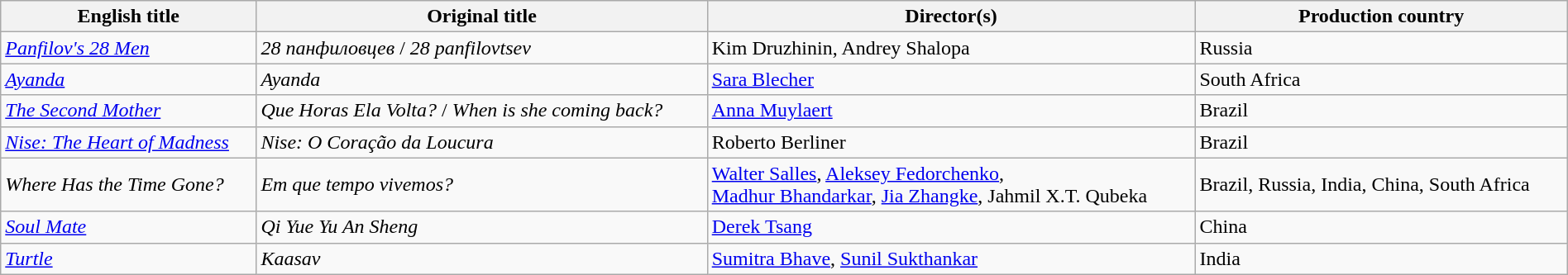<table class="wikitable" style="width:100%;" cellpadding="5">
<tr>
<th scope="col">English title</th>
<th scope="col">Original title</th>
<th scope="col">Director(s)</th>
<th scope="col">Production country</th>
</tr>
<tr>
<td><em><a href='#'>Panfilov's 28 Men</a></em></td>
<td><em>28 панфиловцев</em> / <em>28 panfilovtsev</em></td>
<td>Kim Druzhinin, Andrey Shalopa</td>
<td>Russia</td>
</tr>
<tr>
<td><em><a href='#'>Ayanda</a></em></td>
<td><em>Ayanda</em></td>
<td><a href='#'>Sara Blecher</a></td>
<td>South Africa</td>
</tr>
<tr>
<td><em><a href='#'>The Second Mother</a></em></td>
<td><em>Que Horas Ela Volta?</em> / <em>When is she coming back?</em></td>
<td><a href='#'>Anna Muylaert</a></td>
<td>Brazil</td>
</tr>
<tr>
<td><em><a href='#'>Nise: The Heart of Madness</a></em></td>
<td><em>Nise: O Coração da Loucura</em></td>
<td>Roberto Berliner</td>
<td>Brazil</td>
</tr>
<tr>
<td><em>Where Has the Time Gone?</em></td>
<td><em>Em que tempo vivemos?</em></td>
<td><a href='#'>Walter Salles</a>, <a href='#'>Aleksey Fedorchenko</a>,<br><a href='#'>Madhur Bhandarkar</a>, <a href='#'>Jia Zhangke</a>, Jahmil X.T. Qubeka</td>
<td>Brazil, Russia, India, China, South Africa</td>
</tr>
<tr>
<td><em><a href='#'>Soul Mate</a></em></td>
<td><em>Qi Yue Yu An Sheng</em></td>
<td><a href='#'>Derek Tsang</a></td>
<td>China</td>
</tr>
<tr>
<td><em><a href='#'>Turtle</a></em></td>
<td><em>Kaasav</em></td>
<td><a href='#'>Sumitra Bhave</a>, <a href='#'>Sunil Sukthankar</a></td>
<td>India</td>
</tr>
</table>
